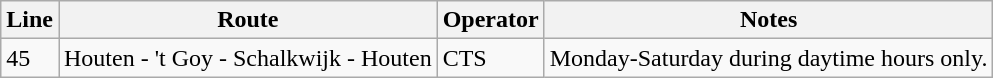<table class="wikitable">
<tr>
<th>Line</th>
<th>Route</th>
<th>Operator</th>
<th>Notes</th>
</tr>
<tr>
<td>45</td>
<td>Houten - 't Goy - Schalkwijk - Houten</td>
<td>CTS</td>
<td>Monday-Saturday during daytime hours only.</td>
</tr>
</table>
